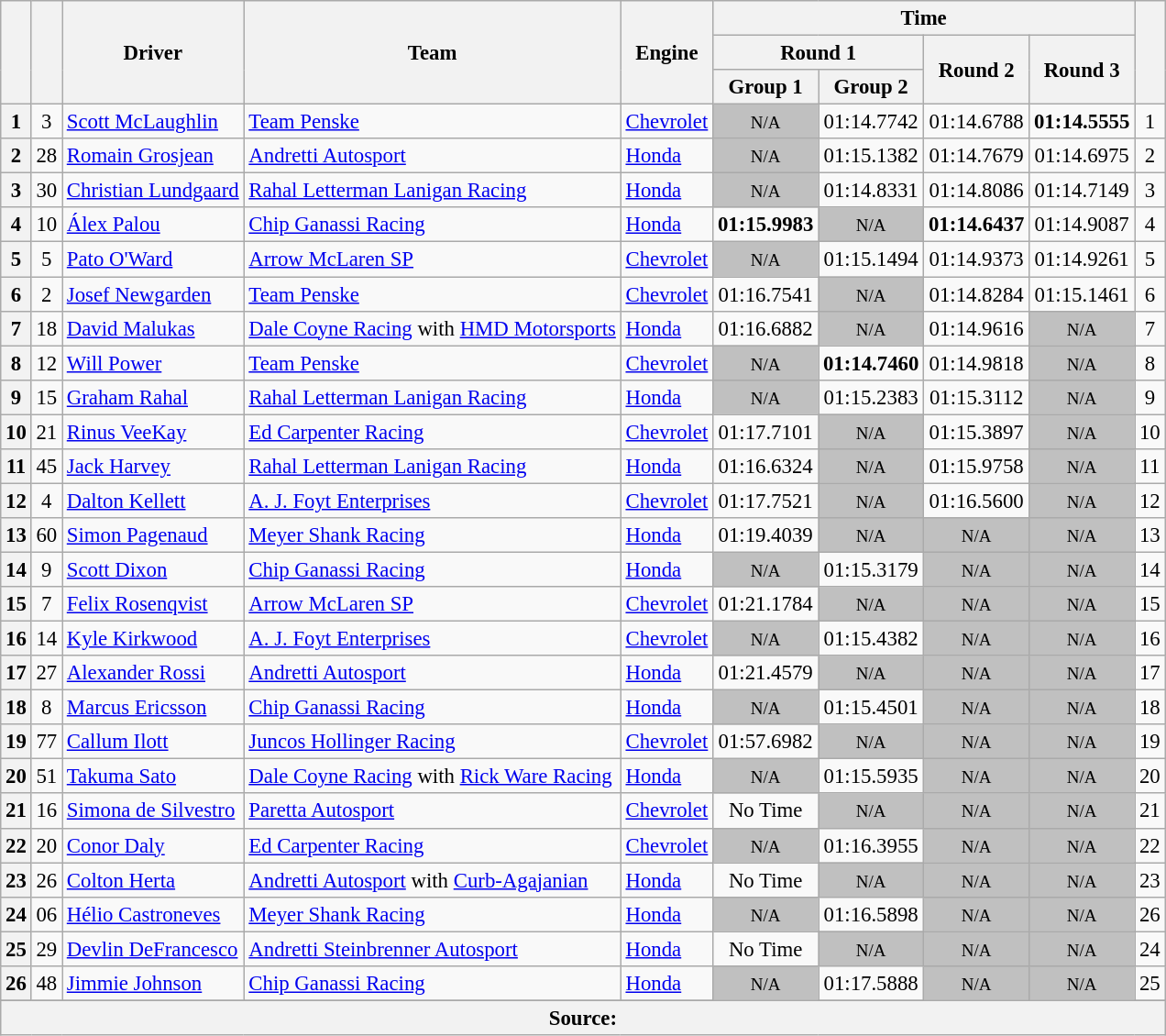<table class="wikitable sortable" style="font-size: 95%;">
<tr>
<th rowspan="3"></th>
<th rowspan="3"></th>
<th rowspan="3">Driver</th>
<th rowspan="3">Team</th>
<th rowspan="3">Engine</th>
<th colspan="4">Time</th>
<th rowspan="3"></th>
</tr>
<tr>
<th scope="col" colspan="2">Round 1</th>
<th scope="col" rowspan="2">Round 2</th>
<th scope="col" rowspan="2">Round 3</th>
</tr>
<tr>
<th scope="col">Group 1</th>
<th scope="col">Group 2</th>
</tr>
<tr>
<th>1</th>
<td align="center">3</td>
<td> <a href='#'>Scott McLaughlin</a></td>
<td><a href='#'>Team Penske</a></td>
<td><a href='#'>Chevrolet</a></td>
<td style="background: silver" align="center" data-sort-value="2"><small>N/A</small></td>
<td align="center">01:14.7742</td>
<td align="center">01:14.6788</td>
<td align="center"><strong>01:14.5555</strong></td>
<td align="center">1</td>
</tr>
<tr>
<th>2</th>
<td align="center">28</td>
<td> <a href='#'>Romain Grosjean</a></td>
<td><a href='#'>Andretti Autosport</a></td>
<td><a href='#'>Honda</a></td>
<td style="background: silver" align="center" data-sort-value="3"><small>N/A</small></td>
<td align="center">01:15.1382</td>
<td align="center">01:14.7679</td>
<td align="center">01:14.6975</td>
<td align="center">2</td>
</tr>
<tr>
<th>3</th>
<td align="center">30</td>
<td> <a href='#'>Christian Lundgaard</a> <strong></strong></td>
<td><a href='#'>Rahal Letterman Lanigan Racing</a></td>
<td><a href='#'>Honda</a></td>
<td style="background: silver" align="center" data-sort-value="4"><small>N/A</small></td>
<td align="center">01:14.8331</td>
<td align="center">01:14.8086</td>
<td align="center">01:14.7149</td>
<td align="center">3</td>
</tr>
<tr>
<th>4</th>
<td align="center">10</td>
<td> <a href='#'>Álex Palou</a></td>
<td><a href='#'>Chip Ganassi Racing</a></td>
<td><a href='#'>Honda</a></td>
<td align="center"><strong>01:15.9983</strong></td>
<td style="background: silver" align="center" data-sort-value="5"><small>N/A</small></td>
<td align="center"><strong>01:14.6437</strong></td>
<td align="center">01:14.9087</td>
<td align="center">4</td>
</tr>
<tr>
<th>5</th>
<td align="center">5</td>
<td> <a href='#'>Pato O'Ward</a></td>
<td><a href='#'>Arrow McLaren SP</a></td>
<td><a href='#'>Chevrolet</a></td>
<td style="background: silver" align="center" data-sort-value="6"><small>N/A</small></td>
<td align="center">01:15.1494</td>
<td align="center">01:14.9373</td>
<td align="center">01:14.9261</td>
<td align="center">5</td>
</tr>
<tr>
<th>6</th>
<td align="center">2</td>
<td> <a href='#'>Josef Newgarden</a></td>
<td><a href='#'>Team Penske</a></td>
<td><a href='#'>Chevrolet</a></td>
<td align="center">01:16.7541</td>
<td style="background: silver" align="center" data-sort-value="7"><small>N/A</small></td>
<td align="center">01:14.8284</td>
<td align="center">01:15.1461</td>
<td align="center">6</td>
</tr>
<tr>
<th>7</th>
<td align="center">18</td>
<td> <a href='#'>David Malukas</a> <strong></strong></td>
<td><a href='#'>Dale Coyne Racing</a> with <a href='#'>HMD Motorsports</a></td>
<td><a href='#'>Honda</a></td>
<td align="center">01:16.6882</td>
<td style="background: silver" align="center" data-sort-value="8"><small>N/A</small></td>
<td align="center">01:14.9616</td>
<td style="background: silver" align="center" data-sort-value="8"><small>N/A</small></td>
<td align="center">7</td>
</tr>
<tr>
<th>8</th>
<td align="center">12</td>
<td> <a href='#'>Will Power</a></td>
<td><a href='#'>Team Penske</a></td>
<td><a href='#'>Chevrolet</a></td>
<td style="background: silver" align="center" data-sort-value="9"><small>N/A</small></td>
<td align="center"><strong>01:14.7460</strong></td>
<td align="center">01:14.9818</td>
<td style="background: silver" align="center" data-sort-value="9"><small>N/A</small></td>
<td align="center">8</td>
</tr>
<tr>
<th>9</th>
<td align="center">15</td>
<td> <a href='#'>Graham Rahal</a></td>
<td><a href='#'>Rahal Letterman Lanigan Racing</a></td>
<td><a href='#'>Honda</a></td>
<td style="background: silver" align="center" data-sort-value="10"><small>N/A</small></td>
<td align="center">01:15.2383</td>
<td align="center">01:15.3112</td>
<td style="background: silver" align="center" data-sort-value="10"><small>N/A</small></td>
<td align="center">9</td>
</tr>
<tr>
<th>10</th>
<td align="center">21</td>
<td> <a href='#'>Rinus VeeKay</a></td>
<td><a href='#'>Ed Carpenter Racing</a></td>
<td><a href='#'>Chevrolet</a></td>
<td align="center">01:17.7101</td>
<td style="background: silver" align="center" data-sort-value="11"><small>N/A</small></td>
<td align="center">01:15.3897</td>
<td style="background: silver" align="center" data-sort-value="11"><small>N/A</small></td>
<td align="center">10</td>
</tr>
<tr>
<th>11</th>
<td align="center">45</td>
<td> <a href='#'>Jack Harvey</a></td>
<td><a href='#'>Rahal Letterman Lanigan Racing</a></td>
<td><a href='#'>Honda</a></td>
<td align="center">01:16.6324</td>
<td style="background: silver" align="center" data-sort-value="12"><small>N/A</small></td>
<td align="center">01:15.9758</td>
<td style="background: silver" align="center" data-sort-value="12"><small>N/A</small></td>
<td align="center">11</td>
</tr>
<tr>
<th>12</th>
<td align="center">4</td>
<td> <a href='#'>Dalton Kellett</a></td>
<td><a href='#'>A. J. Foyt Enterprises</a></td>
<td><a href='#'>Chevrolet</a></td>
<td align="center">01:17.7521</td>
<td style="background: silver" align="center" data-sort-value="13"><small>N/A</small></td>
<td align="center">01:16.5600</td>
<td style="background: silver" align="center" data-sort-value="13"><small>N/A</small></td>
<td align="center">12</td>
</tr>
<tr>
<th>13</th>
<td align="center">60</td>
<td> <a href='#'>Simon Pagenaud</a></td>
<td><a href='#'>Meyer Shank Racing</a></td>
<td><a href='#'>Honda</a></td>
<td align="center">01:19.4039</td>
<td style="background: silver" align="center" data-sort-value="14"><small>N/A</small></td>
<td style="background: silver" align="center" data-sort-value="14"><small>N/A</small></td>
<td style="background: silver" align="center" data-sort-value="14"><small>N/A</small></td>
<td align="center">13</td>
</tr>
<tr>
<th>14</th>
<td align="center">9</td>
<td> <a href='#'>Scott Dixon</a></td>
<td><a href='#'>Chip Ganassi Racing</a></td>
<td><a href='#'>Honda</a></td>
<td style="background: silver" align="center" data-sort-value="15"><small>N/A</small></td>
<td align="center">01:15.3179</td>
<td style="background: silver" align="center" data-sort-value="15"><small>N/A</small></td>
<td style="background: silver" align="center" data-sort-value="15"><small>N/A</small></td>
<td align="center">14</td>
</tr>
<tr>
<th>15</th>
<td align="center">7</td>
<td> <a href='#'>Felix Rosenqvist</a></td>
<td><a href='#'>Arrow McLaren SP</a></td>
<td><a href='#'>Chevrolet</a></td>
<td align="center">01:21.1784</td>
<td style="background: silver" align="center" data-sort-value="16"><small>N/A</small></td>
<td style="background: silver" align="center" data-sort-value="16"><small>N/A</small></td>
<td style="background: silver" align="center" data-sort-value="16"><small>N/A</small></td>
<td align="center">15</td>
</tr>
<tr>
<th>16</th>
<td align="center">14</td>
<td> <a href='#'>Kyle Kirkwood</a> <strong></strong></td>
<td><a href='#'>A. J. Foyt Enterprises</a></td>
<td><a href='#'>Chevrolet</a></td>
<td style="background: silver" align="center" data-sort-value="17"><small>N/A</small></td>
<td align="center">01:15.4382</td>
<td style="background: silver" align="center" data-sort-value="17"><small>N/A</small></td>
<td style="background: silver" align="center" data-sort-value="17"><small>N/A</small></td>
<td align="center">16</td>
</tr>
<tr>
<th>17</th>
<td align="center">27</td>
<td> <a href='#'>Alexander Rossi</a></td>
<td><a href='#'>Andretti Autosport</a></td>
<td><a href='#'>Honda</a></td>
<td align="center">01:21.4579</td>
<td style="background: silver" align="center" data-sort-value="18"><small>N/A</small></td>
<td style="background: silver" align="center" data-sort-value="18"><small>N/A</small></td>
<td style="background: silver" align="center" data-sort-value="18"><small>N/A</small></td>
<td align="center">17</td>
</tr>
<tr>
<th>18</th>
<td align="center">8</td>
<td> <a href='#'>Marcus Ericsson</a> <strong></strong></td>
<td><a href='#'>Chip Ganassi Racing</a></td>
<td><a href='#'>Honda</a></td>
<td style="background: silver" align="center" data-sort-value="19"><small>N/A</small></td>
<td align="center">01:15.4501</td>
<td style="background: silver" align="center" data-sort-value="19"><small>N/A</small></td>
<td style="background: silver" align="center" data-sort-value="19"><small>N/A</small></td>
<td align="center">18</td>
</tr>
<tr>
<th>19</th>
<td align="center">77</td>
<td> <a href='#'>Callum Ilott</a> <strong></strong></td>
<td><a href='#'>Juncos Hollinger Racing</a></td>
<td><a href='#'>Chevrolet</a></td>
<td align="center">01:57.6982</td>
<td style="background: silver" align="center" data-sort-value="20"><small>N/A</small></td>
<td style="background: silver" align="center" data-sort-value="20"><small>N/A</small></td>
<td style="background: silver" align="center" data-sort-value="20"><small>N/A</small></td>
<td align="center">19</td>
</tr>
<tr>
<th>20</th>
<td align="center">51</td>
<td> <a href='#'>Takuma Sato</a></td>
<td><a href='#'>Dale Coyne Racing</a> with <a href='#'>Rick Ware Racing</a></td>
<td><a href='#'>Honda</a></td>
<td style="background: silver" align="center" data-sort-value="21"><small>N/A</small></td>
<td align="center">01:15.5935</td>
<td style="background: silver" align="center" data-sort-value="21"><small>N/A</small></td>
<td style="background: silver" align="center" data-sort-value="21"><small>N/A</small></td>
<td align="center">20</td>
</tr>
<tr>
<th>21</th>
<td align="center">16</td>
<td> <a href='#'>Simona de Silvestro</a></td>
<td><a href='#'>Paretta Autosport</a></td>
<td><a href='#'>Chevrolet</a></td>
<td align="center">No Time</td>
<td style="background: silver" align="center" data-sort-value="22"><small>N/A</small></td>
<td style="background: silver" align="center" data-sort-value="22"><small>N/A</small></td>
<td style="background: silver" align="center" data-sort-value="22"><small>N/A</small></td>
<td align="center">21</td>
</tr>
<tr>
<th>22</th>
<td align="center">20</td>
<td> <a href='#'>Conor Daly</a></td>
<td><a href='#'>Ed Carpenter Racing</a></td>
<td><a href='#'>Chevrolet</a></td>
<td style="background: silver" align="center" data-sort-value="23"><small>N/A</small></td>
<td align="center">01:16.3955</td>
<td style="background: silver" align="center" data-sort-value="23"><small>N/A</small></td>
<td style="background: silver" align="center" data-sort-value="23"><small>N/A</small></td>
<td align="center">22</td>
</tr>
<tr>
<th>23</th>
<td align="center">26</td>
<td> <a href='#'>Colton Herta</a></td>
<td><a href='#'>Andretti Autosport</a> with <a href='#'>Curb-Agajanian</a></td>
<td><a href='#'>Honda</a></td>
<td align="center">No Time</td>
<td style="background: silver" align="center" data-sort-value="24"><small>N/A</small></td>
<td style="background: silver" align="center" data-sort-value="24"><small>N/A</small></td>
<td style="background: silver" align="center" data-sort-value="24"><small>N/A</small></td>
<td align="center">23</td>
</tr>
<tr>
<th>24</th>
<td align="center">06</td>
<td> <a href='#'>Hélio Castroneves</a></td>
<td><a href='#'>Meyer Shank Racing</a></td>
<td><a href='#'>Honda</a></td>
<td style="background: silver" align="center" data-sort-value="25"><small>N/A</small></td>
<td align="center">01:16.5898</td>
<td style="background: silver" align="center" data-sort-value="25"><small>N/A</small></td>
<td style="background: silver" align="center" data-sort-value="25"><small>N/A</small></td>
<td align="center">26</td>
</tr>
<tr>
<th>25</th>
<td align="center">29</td>
<td> <a href='#'>Devlin DeFrancesco</a> <strong></strong></td>
<td><a href='#'>Andretti Steinbrenner Autosport</a></td>
<td><a href='#'>Honda</a></td>
<td align="center">No Time</td>
<td style="background: silver" align="center" data-sort-value="26"><small>N/A</small></td>
<td style="background: silver" align="center" data-sort-value="26"><small>N/A</small></td>
<td style="background: silver" align="center" data-sort-value="26"><small>N/A</small></td>
<td align="center">24</td>
</tr>
<tr>
<th>26</th>
<td align="center">48</td>
<td> <a href='#'>Jimmie Johnson</a></td>
<td><a href='#'>Chip Ganassi Racing</a></td>
<td><a href='#'>Honda</a></td>
<td style="background: silver" align="center" data-sort-value="27"><small>N/A</small></td>
<td align="center">01:17.5888</td>
<td style="background: silver" align="center" data-sort-value="27"><small>N/A</small></td>
<td style="background: silver" align="center" data-sort-value="27"><small>N/A</small></td>
<td align="center">25</td>
</tr>
<tr>
</tr>
<tr class="sortbottom">
<th colspan="10">Source:</th>
</tr>
</table>
